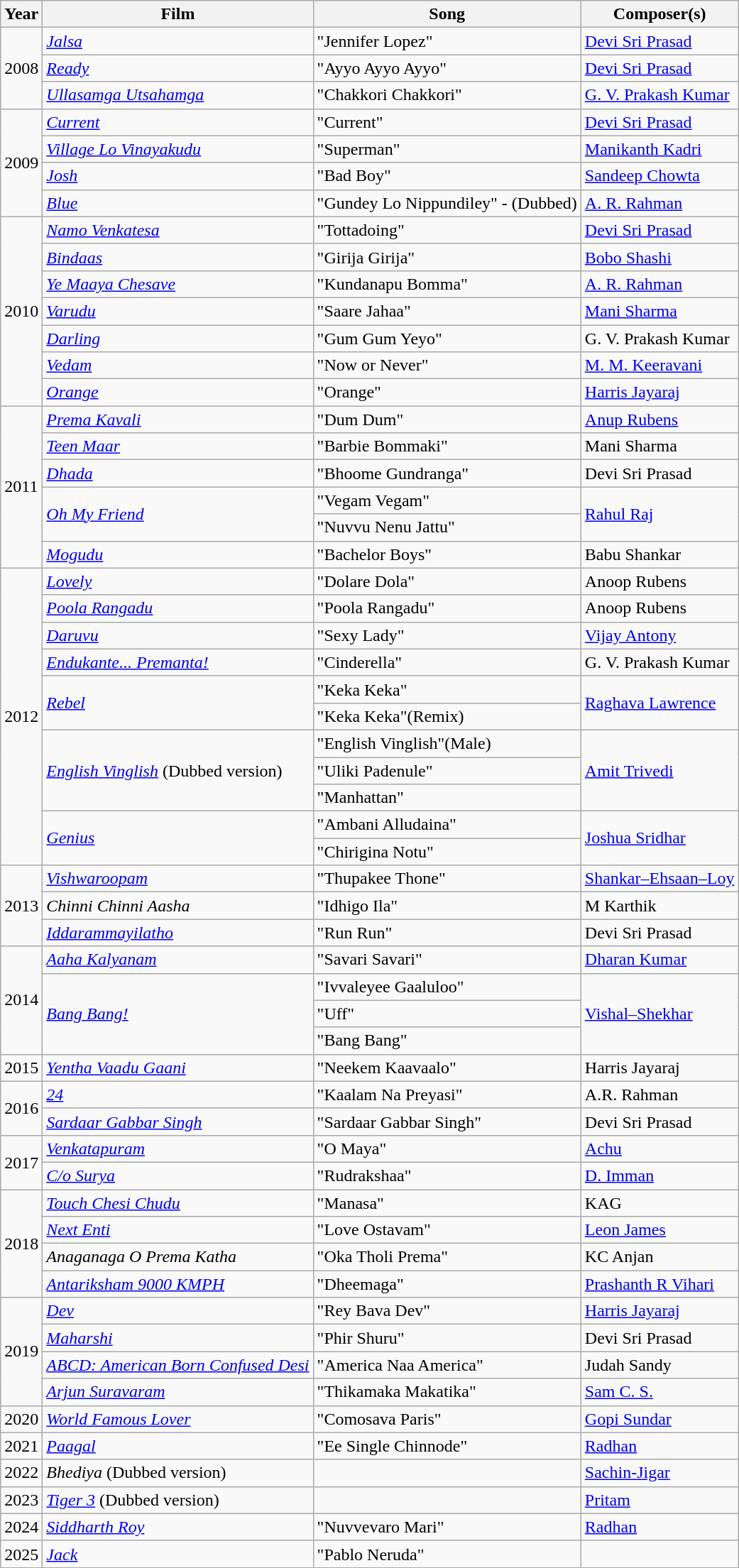<table class="wikitable sortable">
<tr>
<th><strong>Year</strong></th>
<th><strong>Film</strong></th>
<th><strong>Song</strong></th>
<th><strong>Composer(s)</strong></th>
</tr>
<tr>
<td rowspan="3">2008</td>
<td><em><a href='#'>Jalsa</a></em></td>
<td>"Jennifer Lopez"</td>
<td><a href='#'>Devi Sri Prasad</a></td>
</tr>
<tr>
<td><a href='#'><em>Ready</em></a></td>
<td>"Ayyo Ayyo Ayyo"</td>
<td><a href='#'>Devi Sri Prasad</a></td>
</tr>
<tr>
<td><em><a href='#'>Ullasamga Utsahamga</a></em></td>
<td>"Chakkori Chakkori"</td>
<td><a href='#'>G. V. Prakash Kumar</a></td>
</tr>
<tr>
<td rowspan="4">2009</td>
<td><a href='#'><em>Current</em></a></td>
<td>"Current"</td>
<td><a href='#'>Devi Sri Prasad</a></td>
</tr>
<tr>
<td><a href='#'><em>Village Lo Vinayakudu</em></a></td>
<td>"Superman"</td>
<td><a href='#'>Manikanth Kadri</a></td>
</tr>
<tr>
<td><a href='#'><em>Josh</em></a></td>
<td>"Bad Boy"</td>
<td><a href='#'>Sandeep Chowta</a></td>
</tr>
<tr>
<td><a href='#'><em>Blue</em></a></td>
<td>"Gundey Lo Nippundiley" - (Dubbed)</td>
<td><a href='#'>A. R. Rahman</a></td>
</tr>
<tr>
<td rowspan="7">2010</td>
<td><em><a href='#'>Namo Venkatesa</a></em></td>
<td>"Tottadoing"</td>
<td><a href='#'>Devi Sri Prasad</a></td>
</tr>
<tr>
<td><a href='#'><em>Bindaas</em></a></td>
<td>"Girija Girija"</td>
<td><a href='#'>Bobo Shashi</a></td>
</tr>
<tr>
<td><em><a href='#'>Ye Maaya Chesave</a></em></td>
<td>"Kundanapu Bomma"</td>
<td><a href='#'>A. R. Rahman</a></td>
</tr>
<tr>
<td><em><a href='#'>Varudu</a></em></td>
<td>"Saare Jahaa"</td>
<td><a href='#'>Mani Sharma</a></td>
</tr>
<tr>
<td><a href='#'><em>Darling</em></a></td>
<td>"Gum Gum Yeyo"</td>
<td>G. V. Prakash Kumar</td>
</tr>
<tr>
<td><a href='#'><em>Vedam</em></a></td>
<td>"Now or Never"</td>
<td><a href='#'>M. M. Keeravani</a></td>
</tr>
<tr>
<td><a href='#'><em>Orange</em></a></td>
<td>"Orange"</td>
<td><a href='#'>Harris Jayaraj</a></td>
</tr>
<tr>
<td rowspan="6">2011</td>
<td><em><a href='#'>Prema Kavali</a></em></td>
<td>"Dum Dum"</td>
<td><a href='#'>Anup Rubens</a></td>
</tr>
<tr>
<td><em><a href='#'>Teen Maar</a></em></td>
<td>"Barbie Bommaki"</td>
<td>Mani Sharma</td>
</tr>
<tr>
<td><em><a href='#'>Dhada</a></em></td>
<td>"Bhoome Gundranga"</td>
<td>Devi Sri Prasad</td>
</tr>
<tr>
<td rowspan="2"><em><a href='#'>Oh My Friend</a></em></td>
<td>"Vegam Vegam"</td>
<td rowspan="2"><a href='#'>Rahul Raj</a></td>
</tr>
<tr>
<td>"Nuvvu Nenu Jattu"</td>
</tr>
<tr>
<td><a href='#'><em>Mogudu</em></a></td>
<td>"Bachelor Boys"</td>
<td>Babu Shankar</td>
</tr>
<tr>
<td rowspan="11">2012</td>
<td><a href='#'><em>Lovely</em></a></td>
<td>"Dolare Dola"</td>
<td>Anoop Rubens</td>
</tr>
<tr>
<td><em><a href='#'>Poola Rangadu</a></em></td>
<td>"Poola Rangadu"</td>
<td>Anoop Rubens</td>
</tr>
<tr>
<td><em><a href='#'>Daruvu</a></em></td>
<td>"Sexy Lady"</td>
<td><a href='#'>Vijay Antony</a></td>
</tr>
<tr>
<td><em><a href='#'>Endukante... Premanta!</a></em></td>
<td>"Cinderella"</td>
<td>G. V. Prakash Kumar</td>
</tr>
<tr>
<td rowspan="2"><a href='#'><em>Rebel</em></a></td>
<td>"Keka Keka"</td>
<td rowspan="2"><a href='#'>Raghava Lawrence</a></td>
</tr>
<tr>
<td>"Keka Keka"(Remix)</td>
</tr>
<tr>
<td rowspan="3"><em><a href='#'>English Vinglish</a></em> (Dubbed version)</td>
<td>"English Vinglish"(Male)</td>
<td rowspan="3"><a href='#'>Amit Trivedi</a></td>
</tr>
<tr>
<td>"Uliki Padenule"</td>
</tr>
<tr>
<td>"Manhattan"</td>
</tr>
<tr>
<td rowspan="2"><a href='#'><em>Genius</em></a></td>
<td>"Ambani Alludaina"</td>
<td rowspan="2"><a href='#'>Joshua Sridhar</a></td>
</tr>
<tr>
<td>"Chirigina Notu"</td>
</tr>
<tr>
<td rowspan="3">2013</td>
<td><em><a href='#'>Vishwaroopam</a></em></td>
<td>"Thupakee Thone"</td>
<td><a href='#'>Shankar–Ehsaan–Loy</a></td>
</tr>
<tr>
<td><em>Chinni Chinni Aasha</em></td>
<td>"Idhigo Ila"</td>
<td>M Karthik</td>
</tr>
<tr>
<td><em><a href='#'>Iddarammayilatho</a></em></td>
<td>"Run Run"</td>
<td>Devi Sri Prasad</td>
</tr>
<tr>
<td rowspan="4">2014</td>
<td><em><a href='#'>Aaha Kalyanam</a></em></td>
<td>"Savari Savari"</td>
<td><a href='#'>Dharan Kumar</a></td>
</tr>
<tr>
<td rowspan="3"><em><a href='#'>Bang Bang!</a></em></td>
<td>"Ivvaleyee Gaaluloo"</td>
<td rowspan="3"><a href='#'>Vishal–Shekhar</a></td>
</tr>
<tr>
<td>"Uff"</td>
</tr>
<tr>
<td>"Bang Bang"</td>
</tr>
<tr>
<td>2015</td>
<td><a href='#'><em>Yentha Vaadu Gaani</em></a></td>
<td>"Neekem Kaavaalo"</td>
<td>Harris Jayaraj</td>
</tr>
<tr>
<td rowspan="2">2016</td>
<td><a href='#'><em>24</em></a></td>
<td>"Kaalam Na Preyasi"</td>
<td>A.R. Rahman</td>
</tr>
<tr>
<td><em><a href='#'>Sardaar Gabbar Singh</a></em></td>
<td>"Sardaar Gabbar Singh"</td>
<td>Devi Sri Prasad</td>
</tr>
<tr>
<td rowspan="2">2017</td>
<td><a href='#'><em>Venkatapuram</em></a></td>
<td>"O Maya"</td>
<td><a href='#'>Achu</a></td>
</tr>
<tr>
<td><a href='#'><em>C/o Surya</em></a></td>
<td>"Rudrakshaa"</td>
<td><a href='#'>D. Imman</a></td>
</tr>
<tr>
<td rowspan="4">2018</td>
<td><em><a href='#'>Touch Chesi Chudu</a></em></td>
<td>"Manasa"</td>
<td>KAG</td>
</tr>
<tr>
<td><a href='#'><em>Next Enti</em></a></td>
<td>"Love Ostavam"</td>
<td><a href='#'>Leon James</a></td>
</tr>
<tr>
<td><em>Anaganaga O Prema Katha</em></td>
<td>"Oka Tholi Prema"</td>
<td>KC Anjan</td>
</tr>
<tr>
<td><em><a href='#'>Antariksham 9000 KMPH</a></em></td>
<td>"Dheemaga"</td>
<td><a href='#'>Prashanth R Vihari</a></td>
</tr>
<tr>
<td rowspan="4">2019</td>
<td><em><a href='#'>Dev</a></em></td>
<td>"Rey Bava Dev"</td>
<td><a href='#'>Harris Jayaraj</a></td>
</tr>
<tr>
<td><a href='#'><em>Maharshi</em></a></td>
<td>"Phir Shuru"</td>
<td>Devi Sri Prasad</td>
</tr>
<tr>
<td><a href='#'><em>ABCD: American Born Confused Desi</em></a></td>
<td>"America Naa America"</td>
<td>Judah Sandy</td>
</tr>
<tr>
<td><em><a href='#'>Arjun Suravaram</a></em></td>
<td>"Thikamaka Makatika"</td>
<td><a href='#'>Sam C. S.</a></td>
</tr>
<tr>
<td rowspan="1">2020</td>
<td><em><a href='#'>World Famous Lover</a></em></td>
<td>"Comosava Paris"</td>
<td><a href='#'>Gopi Sundar</a></td>
</tr>
<tr>
<td rowspan="1">2021</td>
<td><em><a href='#'>Paagal</a></em></td>
<td>"Ee Single Chinnode"</td>
<td><a href='#'>Radhan</a></td>
</tr>
<tr>
<td>2022</td>
<td><em>Bhediya</em> (Dubbed version)</td>
<td></td>
<td><a href='#'>Sachin-Jigar</a></td>
</tr>
<tr>
<td>2023</td>
<td><em><a href='#'>Tiger 3</a></em> (Dubbed version)</td>
<td></td>
<td><a href='#'>Pritam</a></td>
</tr>
<tr>
<td>2024</td>
<td><em><a href='#'>Siddharth Roy</a></em></td>
<td>"Nuvvevaro Mari"</td>
<td><a href='#'>Radhan</a></td>
</tr>
<tr>
<td>2025</td>
<td><a href='#'><em>Jack</em></a></td>
<td>"Pablo Neruda"</td>
<td></td>
</tr>
</table>
